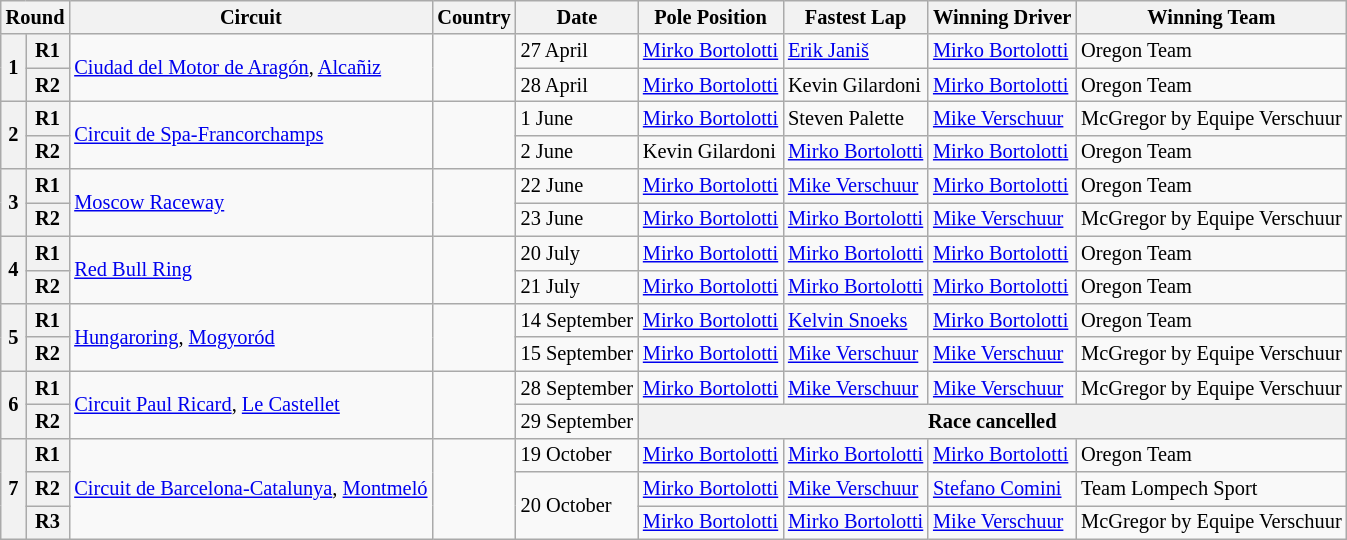<table class="wikitable" style="font-size: 85%">
<tr>
<th colspan=2>Round</th>
<th>Circuit</th>
<th>Country</th>
<th>Date</th>
<th>Pole Position</th>
<th>Fastest Lap</th>
<th>Winning Driver</th>
<th>Winning Team</th>
</tr>
<tr>
<th rowspan=2>1</th>
<th>R1</th>
<td rowspan=2><a href='#'>Ciudad del Motor de Aragón</a>, <a href='#'>Alcañiz</a></td>
<td rowspan=2></td>
<td>27 April</td>
<td> <a href='#'>Mirko Bortolotti</a></td>
<td> <a href='#'>Erik Janiš</a></td>
<td> <a href='#'>Mirko Bortolotti</a></td>
<td> Oregon Team</td>
</tr>
<tr>
<th>R2</th>
<td>28 April</td>
<td> <a href='#'>Mirko Bortolotti</a></td>
<td> Kevin Gilardoni</td>
<td> <a href='#'>Mirko Bortolotti</a></td>
<td> Oregon Team</td>
</tr>
<tr>
<th rowspan=2>2</th>
<th>R1</th>
<td rowspan=2><a href='#'>Circuit de Spa-Francorchamps</a></td>
<td rowspan=2></td>
<td>1 June</td>
<td> <a href='#'>Mirko Bortolotti</a></td>
<td> Steven Palette</td>
<td> <a href='#'>Mike Verschuur</a></td>
<td> McGregor by Equipe Verschuur</td>
</tr>
<tr>
<th>R2</th>
<td>2 June</td>
<td> Kevin Gilardoni</td>
<td> <a href='#'>Mirko Bortolotti</a></td>
<td> <a href='#'>Mirko Bortolotti</a></td>
<td> Oregon Team</td>
</tr>
<tr>
<th rowspan=2>3</th>
<th>R1</th>
<td rowspan=2><a href='#'>Moscow Raceway</a></td>
<td rowspan=2></td>
<td>22 June</td>
<td> <a href='#'>Mirko Bortolotti</a></td>
<td> <a href='#'>Mike Verschuur</a></td>
<td> <a href='#'>Mirko Bortolotti</a></td>
<td> Oregon Team</td>
</tr>
<tr>
<th>R2</th>
<td>23 June</td>
<td> <a href='#'>Mirko Bortolotti</a></td>
<td> <a href='#'>Mirko Bortolotti</a></td>
<td> <a href='#'>Mike Verschuur</a></td>
<td> McGregor by Equipe Verschuur</td>
</tr>
<tr>
<th rowspan=2>4</th>
<th>R1</th>
<td rowspan=2><a href='#'>Red Bull Ring</a></td>
<td rowspan=2></td>
<td>20 July</td>
<td> <a href='#'>Mirko Bortolotti</a></td>
<td> <a href='#'>Mirko Bortolotti</a></td>
<td> <a href='#'>Mirko Bortolotti</a></td>
<td> Oregon Team</td>
</tr>
<tr>
<th>R2</th>
<td>21 July</td>
<td> <a href='#'>Mirko Bortolotti</a></td>
<td> <a href='#'>Mirko Bortolotti</a></td>
<td> <a href='#'>Mirko Bortolotti</a></td>
<td> Oregon Team</td>
</tr>
<tr>
<th rowspan=2>5</th>
<th>R1</th>
<td rowspan=2><a href='#'>Hungaroring</a>, <a href='#'>Mogyoród</a></td>
<td rowspan=2></td>
<td>14 September</td>
<td> <a href='#'>Mirko Bortolotti</a></td>
<td> <a href='#'>Kelvin Snoeks</a></td>
<td> <a href='#'>Mirko Bortolotti</a></td>
<td> Oregon Team</td>
</tr>
<tr>
<th>R2</th>
<td>15 September</td>
<td> <a href='#'>Mirko Bortolotti</a></td>
<td> <a href='#'>Mike Verschuur</a></td>
<td> <a href='#'>Mike Verschuur</a></td>
<td> McGregor by Equipe Verschuur</td>
</tr>
<tr>
<th rowspan=2>6</th>
<th>R1</th>
<td rowspan=2><a href='#'>Circuit Paul Ricard</a>, <a href='#'>Le Castellet</a></td>
<td rowspan=2></td>
<td>28 September</td>
<td> <a href='#'>Mirko Bortolotti</a></td>
<td> <a href='#'>Mike Verschuur</a></td>
<td> <a href='#'>Mike Verschuur</a></td>
<td> McGregor by Equipe Verschuur</td>
</tr>
<tr>
<th>R2</th>
<td>29 September</td>
<th colspan=4>Race cancelled</th>
</tr>
<tr>
<th rowspan=3>7</th>
<th>R1</th>
<td rowspan=3><a href='#'>Circuit de Barcelona-Catalunya</a>, <a href='#'>Montmeló</a></td>
<td rowspan=3></td>
<td>19 October</td>
<td> <a href='#'>Mirko Bortolotti</a></td>
<td> <a href='#'>Mirko Bortolotti</a></td>
<td> <a href='#'>Mirko Bortolotti</a></td>
<td> Oregon Team</td>
</tr>
<tr>
<th>R2</th>
<td rowspan=2>20 October</td>
<td> <a href='#'>Mirko Bortolotti</a></td>
<td> <a href='#'>Mike Verschuur</a></td>
<td> <a href='#'>Stefano Comini</a></td>
<td> Team Lompech Sport</td>
</tr>
<tr>
<th>R3</th>
<td> <a href='#'>Mirko Bortolotti</a></td>
<td> <a href='#'>Mirko Bortolotti</a></td>
<td> <a href='#'>Mike Verschuur</a></td>
<td> McGregor by Equipe Verschuur</td>
</tr>
</table>
